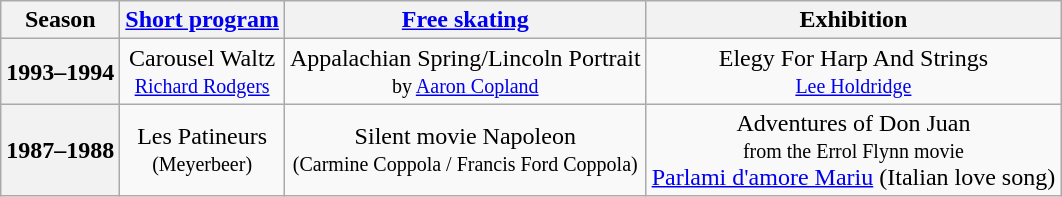<table class="wikitable" style="text-align:center">
<tr>
<th>Season</th>
<th><a href='#'>Short program</a></th>
<th><a href='#'>Free skating</a></th>
<th>Exhibition</th>
</tr>
<tr>
<th>1993–1994</th>
<td>Carousel Waltz<br><small><a href='#'>Richard Rodgers</a></small></td>
<td>Appalachian Spring/Lincoln Portrait <br><small>by <a href='#'>Aaron Copland</a></small></td>
<td>Elegy For Harp And Strings<br><small><a href='#'>Lee Holdridge</a></small></td>
</tr>
<tr>
<th>1987–1988</th>
<td>Les Patineurs <br><small>(Meyerbeer)</small></td>
<td>Silent movie Napoleon <br><small>(Carmine Coppola / Francis Ford Coppola)</small></td>
<td>Adventures of Don Juan <br><small>from the Errol Flynn movie</small> <br> <a href='#'>Parlami d'amore Mariu</a> (Italian love song)</td>
</tr>
</table>
